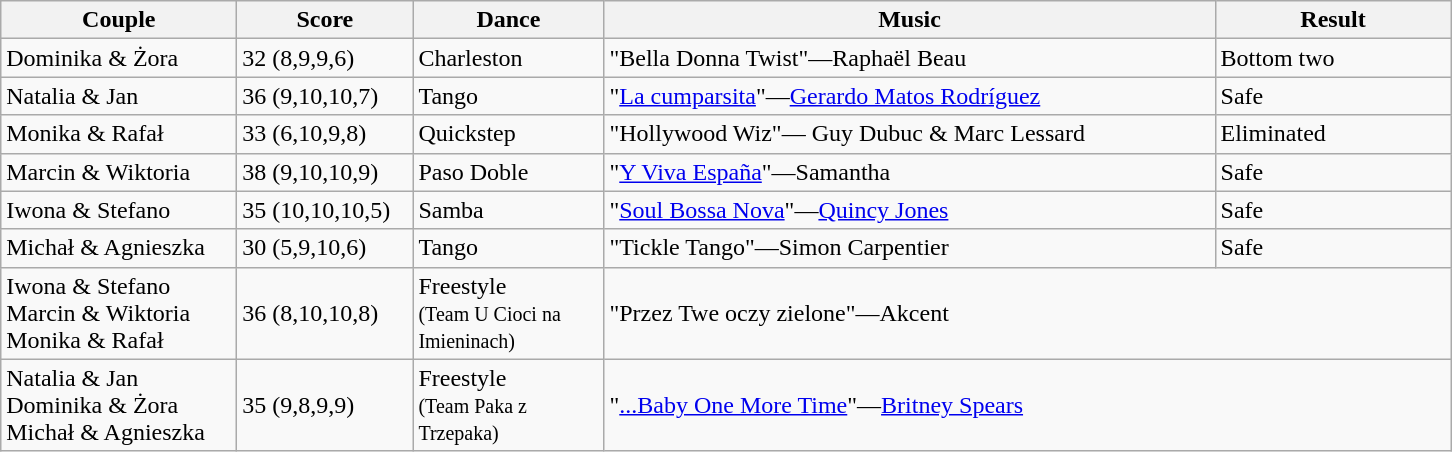<table class="wikitable">
<tr>
<th style="width:150px;">Couple</th>
<th style="width:110px;">Score</th>
<th style="width:120px;">Dance</th>
<th style="width:400px;">Music</th>
<th style="width:150px;">Result</th>
</tr>
<tr>
<td>Dominika & Żora</td>
<td>32 (8,9,9,6)</td>
<td>Charleston</td>
<td>"Bella Donna Twist"—Raphaël Beau</td>
<td>Bottom two</td>
</tr>
<tr>
<td>Natalia & Jan</td>
<td>36 (9,10,10,7)</td>
<td>Tango</td>
<td>"<a href='#'>La cumparsita</a>"—<a href='#'>Gerardo Matos Rodríguez</a></td>
<td>Safe</td>
</tr>
<tr>
<td>Monika & Rafał</td>
<td>33 (6,10,9,8)</td>
<td>Quickstep</td>
<td>"Hollywood Wiz"— Guy Dubuc & Marc Lessard</td>
<td>Eliminated</td>
</tr>
<tr>
<td>Marcin & Wiktoria</td>
<td>38 (9,10,10,9)</td>
<td>Paso Doble</td>
<td>"<a href='#'>Y Viva España</a>"—Samantha</td>
<td>Safe</td>
</tr>
<tr>
<td>Iwona & Stefano</td>
<td>35 (10,10,10,5)</td>
<td>Samba</td>
<td>"<a href='#'>Soul Bossa Nova</a>"—<a href='#'>Quincy Jones</a></td>
<td>Safe</td>
</tr>
<tr>
<td>Michał & Agnieszka</td>
<td>30 (5,9,10,6)</td>
<td>Tango</td>
<td>"Tickle Tango"—Simon Carpentier</td>
<td>Safe</td>
</tr>
<tr>
<td>Iwona & Stefano<br>Marcin & Wiktoria<br>Monika & Rafał</td>
<td>36 (8,10,10,8)</td>
<td>Freestyle <br><small>(Team U Cioci na Imieninach)</small></td>
<td colspan="2">"Przez Twe oczy zielone"—Akcent</td>
</tr>
<tr>
<td>Natalia & Jan<br>Dominika & Żora<br>Michał & Agnieszka</td>
<td>35 (9,8,9,9)</td>
<td>Freestyle <br><small>(Team Paka z Trzepaka)</small></td>
<td colspan="2">"<a href='#'>...Baby One More Time</a>"—<a href='#'>Britney Spears</a></td>
</tr>
</table>
